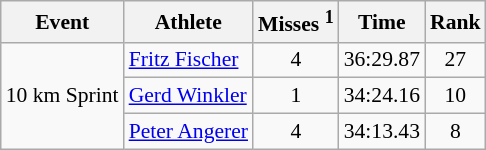<table class="wikitable" style="font-size:90%">
<tr>
<th>Event</th>
<th>Athlete</th>
<th>Misses <sup>1</sup></th>
<th>Time</th>
<th>Rank</th>
</tr>
<tr>
<td rowspan="3">10 km Sprint</td>
<td><a href='#'>Fritz Fischer</a></td>
<td align="center">4</td>
<td align="center">36:29.87</td>
<td align="center">27</td>
</tr>
<tr>
<td><a href='#'>Gerd Winkler</a></td>
<td align="center">1</td>
<td align="center">34:24.16</td>
<td align="center">10</td>
</tr>
<tr>
<td><a href='#'>Peter Angerer</a></td>
<td align="center">4</td>
<td align="center">34:13.43</td>
<td align="center">8</td>
</tr>
</table>
